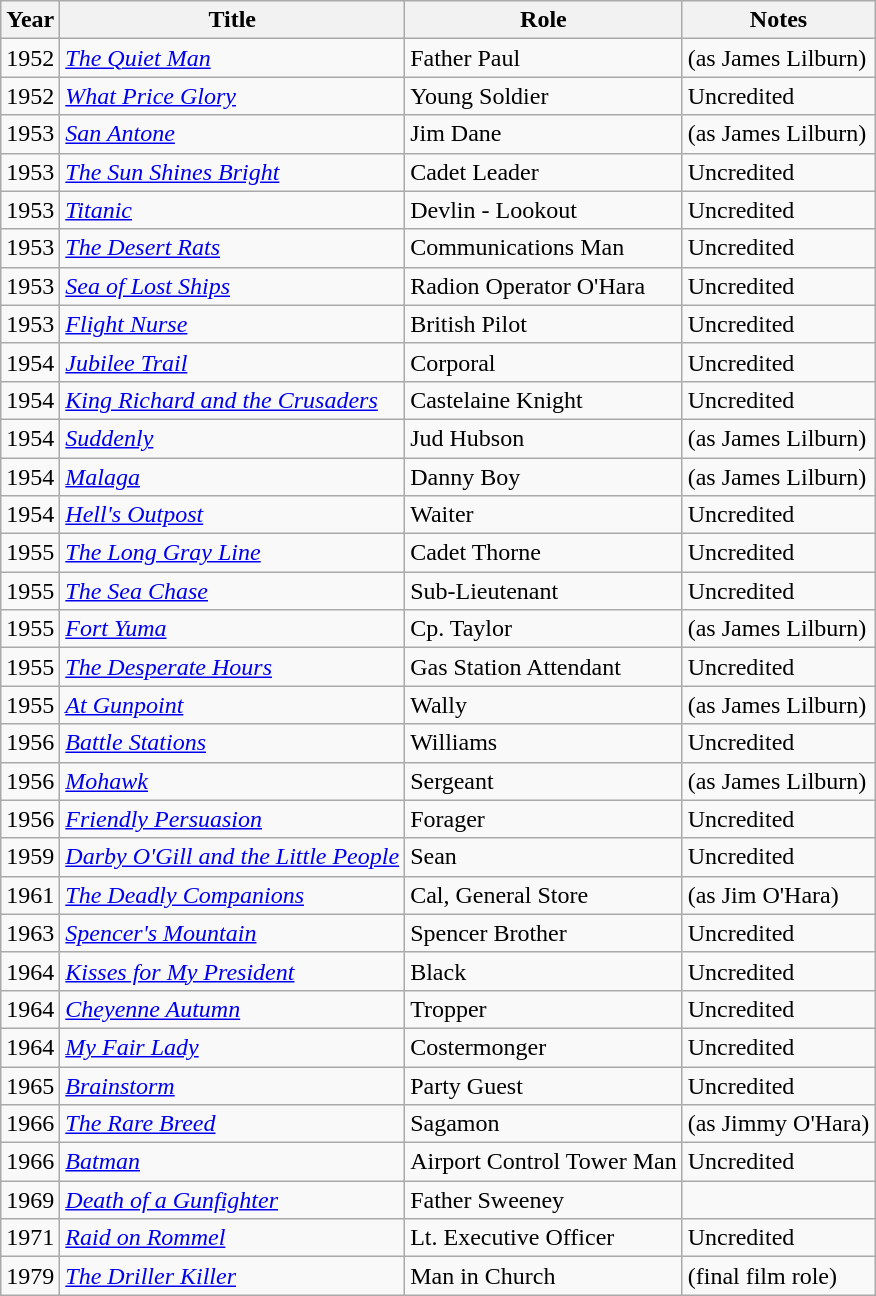<table class="wikitable sortable">
<tr>
<th>Year</th>
<th>Title</th>
<th>Role</th>
<th class="unsortable">Notes</th>
</tr>
<tr>
<td>1952</td>
<td><em><a href='#'>The Quiet Man</a></em></td>
<td>Father Paul</td>
<td>(as James Lilburn)</td>
</tr>
<tr>
<td>1952</td>
<td><em><a href='#'>What Price Glory</a></em></td>
<td>Young Soldier</td>
<td>Uncredited</td>
</tr>
<tr>
<td>1953</td>
<td><em><a href='#'>San Antone</a></em></td>
<td>Jim Dane</td>
<td>(as James Lilburn)</td>
</tr>
<tr>
<td>1953</td>
<td><em><a href='#'>The Sun Shines Bright</a></em></td>
<td>Cadet Leader</td>
<td>Uncredited</td>
</tr>
<tr>
<td>1953</td>
<td><em><a href='#'>Titanic</a></em></td>
<td>Devlin - Lookout</td>
<td>Uncredited</td>
</tr>
<tr>
<td>1953</td>
<td><em><a href='#'>The Desert Rats</a></em></td>
<td>Communications Man</td>
<td>Uncredited</td>
</tr>
<tr>
<td>1953</td>
<td><em><a href='#'>Sea of Lost Ships</a></em></td>
<td>Radion Operator O'Hara</td>
<td>Uncredited</td>
</tr>
<tr>
<td>1953</td>
<td><em><a href='#'>Flight Nurse</a></em></td>
<td>British Pilot</td>
<td>Uncredited</td>
</tr>
<tr>
<td>1954</td>
<td><em><a href='#'>Jubilee Trail</a></em></td>
<td>Corporal</td>
<td>Uncredited</td>
</tr>
<tr>
<td>1954</td>
<td><em><a href='#'>King Richard and the Crusaders</a></em></td>
<td>Castelaine Knight</td>
<td>Uncredited</td>
</tr>
<tr>
<td>1954</td>
<td><em><a href='#'>Suddenly</a></em></td>
<td>Jud Hubson</td>
<td>(as James Lilburn)</td>
</tr>
<tr>
<td>1954</td>
<td><em><a href='#'>Malaga</a></em></td>
<td>Danny Boy</td>
<td>(as James Lilburn)</td>
</tr>
<tr>
<td>1954</td>
<td><em><a href='#'>Hell's Outpost</a></em></td>
<td>Waiter</td>
<td>Uncredited</td>
</tr>
<tr>
<td>1955</td>
<td><em><a href='#'>The Long Gray Line</a></em></td>
<td>Cadet Thorne</td>
<td>Uncredited</td>
</tr>
<tr>
<td>1955</td>
<td><em><a href='#'>The Sea Chase</a></em></td>
<td>Sub-Lieutenant</td>
<td>Uncredited</td>
</tr>
<tr>
<td>1955</td>
<td><em><a href='#'>Fort Yuma</a></em></td>
<td>Cp. Taylor</td>
<td>(as James Lilburn)</td>
</tr>
<tr>
<td>1955</td>
<td><em><a href='#'>The Desperate Hours</a></em></td>
<td>Gas Station Attendant</td>
<td>Uncredited</td>
</tr>
<tr>
<td>1955</td>
<td><em><a href='#'>At Gunpoint</a></em></td>
<td>Wally</td>
<td>(as James Lilburn)</td>
</tr>
<tr>
<td>1956</td>
<td><em><a href='#'>Battle Stations</a></em></td>
<td>Williams</td>
<td>Uncredited</td>
</tr>
<tr>
<td>1956</td>
<td><em><a href='#'>Mohawk</a></em></td>
<td>Sergeant</td>
<td>(as James Lilburn)</td>
</tr>
<tr>
<td>1956</td>
<td><em><a href='#'>Friendly Persuasion</a></em></td>
<td>Forager</td>
<td>Uncredited</td>
</tr>
<tr>
<td>1959</td>
<td><em><a href='#'>Darby O'Gill and the Little People</a></em></td>
<td>Sean</td>
<td>Uncredited</td>
</tr>
<tr>
<td>1961</td>
<td><em><a href='#'>The Deadly Companions</a></em></td>
<td>Cal, General Store</td>
<td>(as Jim O'Hara)</td>
</tr>
<tr>
<td>1963</td>
<td><em><a href='#'>Spencer's Mountain</a></em></td>
<td>Spencer Brother</td>
<td>Uncredited</td>
</tr>
<tr>
<td>1964</td>
<td><em><a href='#'>Kisses for My President</a></em></td>
<td>Black</td>
<td>Uncredited</td>
</tr>
<tr>
<td>1964</td>
<td><em><a href='#'>Cheyenne Autumn</a></em></td>
<td>Tropper</td>
<td>Uncredited</td>
</tr>
<tr>
<td>1964</td>
<td><em><a href='#'>My Fair Lady</a></em></td>
<td>Costermonger</td>
<td>Uncredited</td>
</tr>
<tr>
<td>1965</td>
<td><em><a href='#'>Brainstorm</a></em></td>
<td>Party Guest</td>
<td>Uncredited</td>
</tr>
<tr>
<td>1966</td>
<td><em><a href='#'>The Rare Breed</a></em></td>
<td>Sagamon</td>
<td>(as Jimmy O'Hara)</td>
</tr>
<tr>
<td>1966</td>
<td><em><a href='#'>Batman</a></em></td>
<td>Airport Control Tower Man</td>
<td>Uncredited</td>
</tr>
<tr>
<td>1969</td>
<td><em><a href='#'>Death of a Gunfighter</a></em></td>
<td>Father Sweeney</td>
<td></td>
</tr>
<tr>
<td>1971</td>
<td><em><a href='#'>Raid on Rommel</a></em></td>
<td>Lt. Executive Officer</td>
<td>Uncredited</td>
</tr>
<tr>
<td>1979</td>
<td><em><a href='#'>The Driller Killer</a></em></td>
<td>Man in Church</td>
<td>(final film role)</td>
</tr>
</table>
